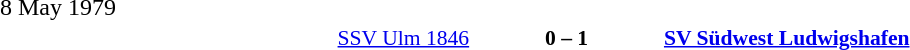<table style="width:100%;" cellspacing="1">
<tr>
<th width=25%></th>
<th width=10%></th>
<th width=25%></th>
<th></th>
</tr>
<tr>
<td>8 May 1979</td>
</tr>
<tr style=font-size:90%>
<td align=right><a href='#'>SSV Ulm 1846</a></td>
<td align=center><strong>0 – 1</strong></td>
<td><strong><a href='#'>SV Südwest Ludwigshafen</a></strong></td>
</tr>
</table>
